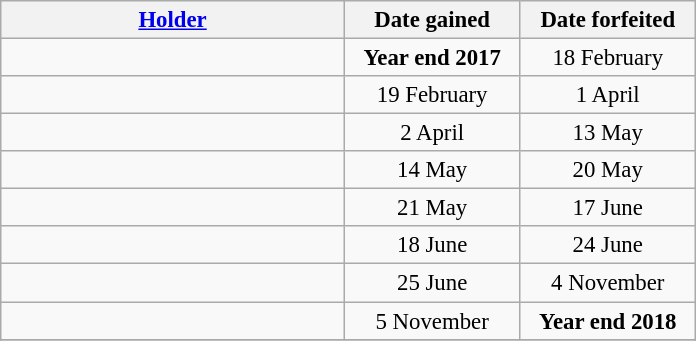<table class="wikitable" style="font-size:95%">
<tr>
<th style="width:222px;"><a href='#'>Holder</a></th>
<th style="width:110px;">Date gained</th>
<th style="width:110px;">Date forfeited</th>
</tr>
<tr>
<td></td>
<td style="text-align:center;"><strong>Year end 2017</strong></td>
<td style="text-align:center;">18 February</td>
</tr>
<tr>
<td></td>
<td style="text-align:center;">19 February</td>
<td style="text-align:center;">1 April</td>
</tr>
<tr>
<td></td>
<td style="text-align:center;">2 April</td>
<td style="text-align:center;">13 May</td>
</tr>
<tr>
<td></td>
<td style="text-align:center;">14 May</td>
<td style="text-align:center;">20 May</td>
</tr>
<tr>
<td></td>
<td style="text-align:center;">21 May</td>
<td style="text-align:center;">17 June</td>
</tr>
<tr>
<td></td>
<td style="text-align:center;">18 June</td>
<td style="text-align:center;">24 June</td>
</tr>
<tr>
<td></td>
<td style="text-align:center;">25 June</td>
<td style="text-align:center;">4 November</td>
</tr>
<tr>
<td></td>
<td style="text-align:center;">5 November</td>
<td style="text-align:center;"><strong>Year end 2018</strong></td>
</tr>
<tr>
</tr>
</table>
